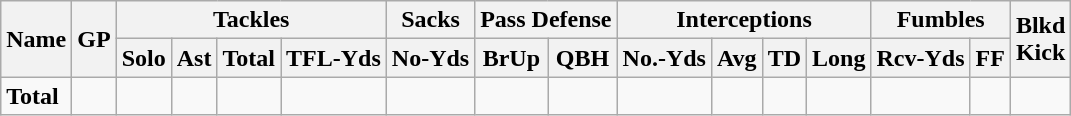<table class="wikitable" style="white-space:nowrap;">
<tr>
<th rowspan="2">Name</th>
<th rowspan="2">GP</th>
<th colspan="4">Tackles</th>
<th>Sacks</th>
<th colspan="2">Pass Defense</th>
<th colspan="4">Interceptions</th>
<th colspan="2">Fumbles</th>
<th rowspan="2">Blkd<br>Kick</th>
</tr>
<tr>
<th>Solo</th>
<th>Ast</th>
<th>Total</th>
<th>TFL-Yds</th>
<th>No-Yds</th>
<th>BrUp</th>
<th>QBH</th>
<th>No.-Yds</th>
<th>Avg</th>
<th>TD</th>
<th>Long</th>
<th>Rcv-Yds</th>
<th>FF</th>
</tr>
<tr>
<td><strong>Total</strong></td>
<td></td>
<td></td>
<td></td>
<td></td>
<td></td>
<td></td>
<td></td>
<td></td>
<td></td>
<td></td>
<td></td>
<td></td>
<td></td>
<td></td>
<td></td>
</tr>
</table>
